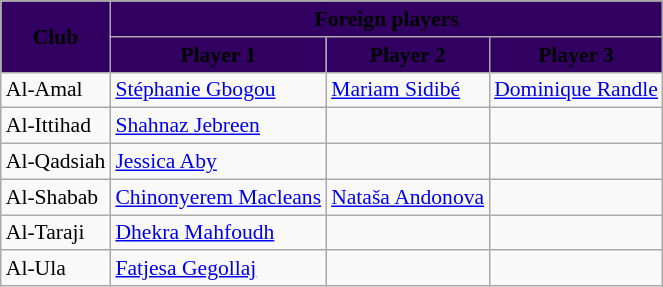<table class="wikitable" style="text-align: left; font-size:90%">
<tr>
<th rowspan=2 style="background-color:#320061;"><span>Club</span></th>
<th colspan=6 style="background-color:#320061;"><span>Foreign <span>players</span></span></th>
</tr>
<tr>
<th style="background-color:#320061;"><span>Player 1</span></th>
<th style="background-color:#320061;"><span>Player 2</span></th>
<th style="background-color:#320061;"><span>Player 3</span></th>
</tr>
<tr>
<td>Al-Amal</td>
<td> <a href='#'>Stéphanie Gbogou</a></td>
<td> <a href='#'>Mariam Sidibé</a></td>
<td> <a href='#'>Dominique Randle</a></td>
</tr>
<tr>
<td>Al-Ittihad</td>
<td> <a href='#'>Shahnaz Jebreen</a></td>
<td></td>
<td></td>
</tr>
<tr>
<td>Al-Qadsiah</td>
<td> <a href='#'>Jessica Aby</a></td>
<td></td>
<td></td>
</tr>
<tr>
<td>Al-Shabab</td>
<td> <a href='#'>Chinonyerem Macleans</a></td>
<td> <a href='#'>Nataša Andonova</a></td>
<td></td>
</tr>
<tr>
<td>Al-Taraji</td>
<td> <a href='#'>Dhekra Mahfoudh</a></td>
<td></td>
<td></td>
</tr>
<tr>
<td>Al-Ula</td>
<td> <a href='#'>Fatjesa Gegollaj</a></td>
<td></td>
<td></td>
</tr>
</table>
